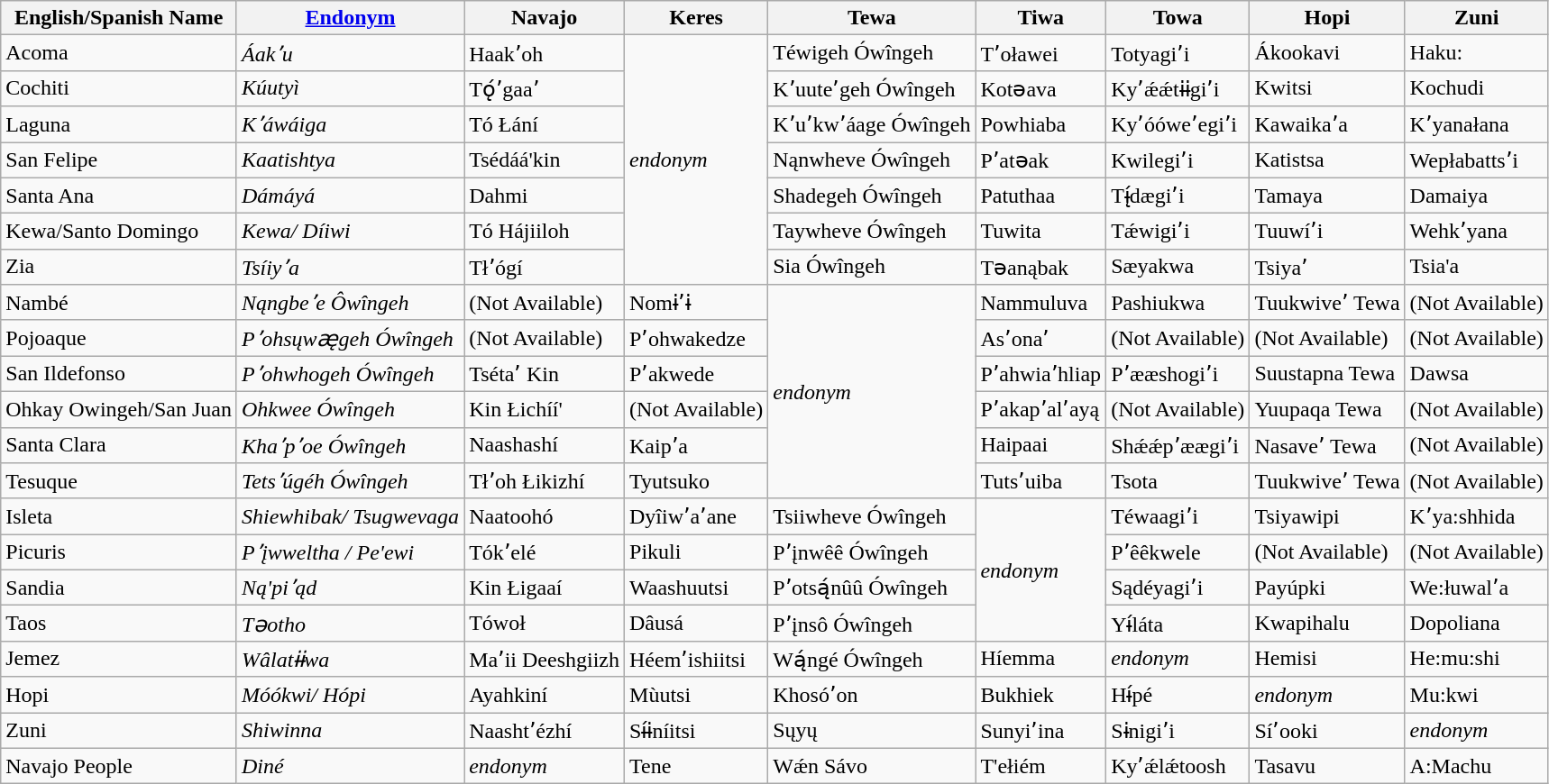<table class="wikitable">
<tr>
<th>English/Spanish Name</th>
<th><a href='#'>Endonym</a></th>
<th>Navajo</th>
<th>Keres</th>
<th>Tewa</th>
<th>Tiwa</th>
<th>Towa</th>
<th>Hopi</th>
<th>Zuni</th>
</tr>
<tr>
<td>Acoma</td>
<td><em>Áakʼu</em></td>
<td>Haakʼoh</td>
<td rowspan="7"><em>endonym</em></td>
<td>Téwigeh Ówîngeh</td>
<td>Tʼoławei</td>
<td>Totyagiʼi</td>
<td>Ákookavi</td>
<td>Haku:</td>
</tr>
<tr>
<td>Cochiti</td>
<td><em>Kúutyì</em></td>
<td>Tǫ́ʼgaaʼ</td>
<td>Kʼuuteʼgeh Ówîngeh</td>
<td>Kotəava</td>
<td>Kyʼǽǽtɨɨgiʼi</td>
<td>Kwitsi</td>
<td>Kochudi</td>
</tr>
<tr>
<td>Laguna</td>
<td><em>Kʼáwáiga</em></td>
<td>Tó Łání</td>
<td>Kʼuʼkwʼáage Ówîngeh</td>
<td>Powhiaba</td>
<td>Kyʼóóweʼegiʼi</td>
<td>Kawaikaʼa</td>
<td>Kʼyanałana</td>
</tr>
<tr>
<td>San Felipe</td>
<td><em>Kaatishtya</em></td>
<td>Tsédáá'kin</td>
<td>Nąnwheve Ówîngeh</td>
<td>Pʼatəak</td>
<td>Kwilegiʼi</td>
<td>Katistsa</td>
<td>Wepłabattsʼi</td>
</tr>
<tr>
<td>Santa Ana</td>
<td><em>Dámáyá</em></td>
<td>Dahmi</td>
<td>Shadegeh Ówîngeh</td>
<td>Patuthaa</td>
<td>Tɨ̨́dægiʼi</td>
<td>Tamaya</td>
<td>Damaiya</td>
</tr>
<tr>
<td>Kewa/Santo Domingo</td>
<td><em>Kewa/ Díiwi</em></td>
<td>Tó Hájiiloh</td>
<td>Taywheve Ówîngeh</td>
<td>Tuwita</td>
<td>Tǽwigiʼi</td>
<td>Tuuwíʼi</td>
<td>Wehkʼyana</td>
</tr>
<tr>
<td>Zia</td>
<td><em>Tsíiyʼa</em></td>
<td>Tłʼógí</td>
<td>Sia Ówîngeh</td>
<td>Təanąbak</td>
<td>Sæyakwa</td>
<td>Tsiyaʼ</td>
<td>Tsia'a</td>
</tr>
<tr>
<td>Nambé</td>
<td><em>Nąngbeʼe Ôwîngeh</em></td>
<td>(Not Available)</td>
<td>Nomɨʼɨ</td>
<td rowspan="6"><em>endonym</em></td>
<td>Nammuluva</td>
<td>Pashiukwa</td>
<td>Tuukwiveʼ Tewa</td>
<td>(Not Available)</td>
</tr>
<tr>
<td>Pojoaque</td>
<td><em>Pʼohsųwæ̨geh Ówîngeh</em></td>
<td>(Not Available)</td>
<td>Pʼohwakedze</td>
<td>Asʼonaʼ</td>
<td>(Not Available)</td>
<td>(Not Available)</td>
<td>(Not Available)</td>
</tr>
<tr>
<td>San Ildefonso</td>
<td><em>Pʼohwhogeh Ówîngeh</em></td>
<td>Tsétaʼ Kin</td>
<td>Pʼakwede</td>
<td>Pʼahwiaʼhliap</td>
<td>Pʼææshogiʼi</td>
<td>Suustapna Tewa</td>
<td>Dawsa</td>
</tr>
<tr>
<td>Ohkay Owingeh/San Juan</td>
<td><em>Ohkwee Ówîngeh</em></td>
<td>Kin Łichíí'</td>
<td>(Not Available)</td>
<td>Pʼakapʼalʼayą</td>
<td>(Not Available)</td>
<td>Yuupaqa Tewa</td>
<td>(Not Available)</td>
</tr>
<tr>
<td>Santa Clara</td>
<td><em>Khaʼpʼoe Ówîngeh</em></td>
<td>Naashashí</td>
<td>Kaipʼa</td>
<td>Haipaai</td>
<td>Shǽǽpʼæægiʼi</td>
<td>Nasaveʼ Tewa</td>
<td>(Not Available)</td>
</tr>
<tr>
<td>Tesuque</td>
<td><em>Tetsʼúgéh Ówîngeh</em></td>
<td>Tłʼoh Łikizhí</td>
<td>Tyutsuko</td>
<td>Tutsʼuiba</td>
<td>Tsota</td>
<td>Tuukwiveʼ Tewa</td>
<td>(Not Available)</td>
</tr>
<tr>
<td>Isleta</td>
<td><em>Shiewhibak/ Tsugwevaga</em></td>
<td>Naatoohó</td>
<td>Dyîiwʼaʼane</td>
<td>Tsiiwheve Ówîngeh</td>
<td rowspan="4"><em>endonym</em></td>
<td>Téwaagiʼi</td>
<td>Tsiyawipi</td>
<td>Kʼya:shhida</td>
</tr>
<tr>
<td>Picuris</td>
<td><em>Pʼįwweltha / Pe'ewi</em></td>
<td>Tókʼelé</td>
<td>Pikuli</td>
<td>Pʼįnwêê Ówîngeh</td>
<td>Pʼêêkwele</td>
<td>(Not Available)</td>
<td>(Not Available)</td>
</tr>
<tr>
<td>Sandia</td>
<td><em>Ną'piʼąd</em></td>
<td>Kin Łigaaí</td>
<td>Waashuutsi</td>
<td>Pʼotsą́nûû Ówîngeh</td>
<td>Sądéyagiʼi</td>
<td>Payúpki</td>
<td>We:łuwalʼa</td>
</tr>
<tr>
<td>Taos</td>
<td><em>Təotho</em></td>
<td>Tówoł</td>
<td>Dâusá</td>
<td>Pʼįnsô Ówîngeh</td>
<td>Yɨ́láta</td>
<td>Kwapihalu</td>
<td>Dopoliana</td>
</tr>
<tr>
<td>Jemez</td>
<td><em>Wâlatɨɨwa</em></td>
<td>Maʼii Deeshgiizh</td>
<td>Héemʼishiitsi</td>
<td>Wą́ngé Ówîngeh</td>
<td>Híemma</td>
<td><em>endonym</em></td>
<td>Hemisi</td>
<td>He:mu:shi</td>
</tr>
<tr>
<td>Hopi</td>
<td><em>Móókwi/ Hópi</em></td>
<td>Ayahkiní</td>
<td>Mùutsi</td>
<td>Khosóʼon</td>
<td>Bukhiek</td>
<td>Hɨ́pé</td>
<td><em>endonym</em></td>
<td>Mu:kwi</td>
</tr>
<tr>
<td>Zuni</td>
<td><em>Shiwinna</em></td>
<td>Naashtʼézhí</td>
<td>Sɨ́ɨníitsi</td>
<td>Sųyų</td>
<td>Sunyiʼina</td>
<td>Sɨnigiʼi</td>
<td>Síʼooki</td>
<td><em>endonym</em></td>
</tr>
<tr>
<td>Navajo People</td>
<td><em>Diné</em></td>
<td><em>endonym</em></td>
<td>Tene</td>
<td>Wǽn Sávo</td>
<td>T'ełiém</td>
<td>Kyʼǽlǽtoosh</td>
<td>Tasavu</td>
<td>A:Machu</td>
</tr>
</table>
